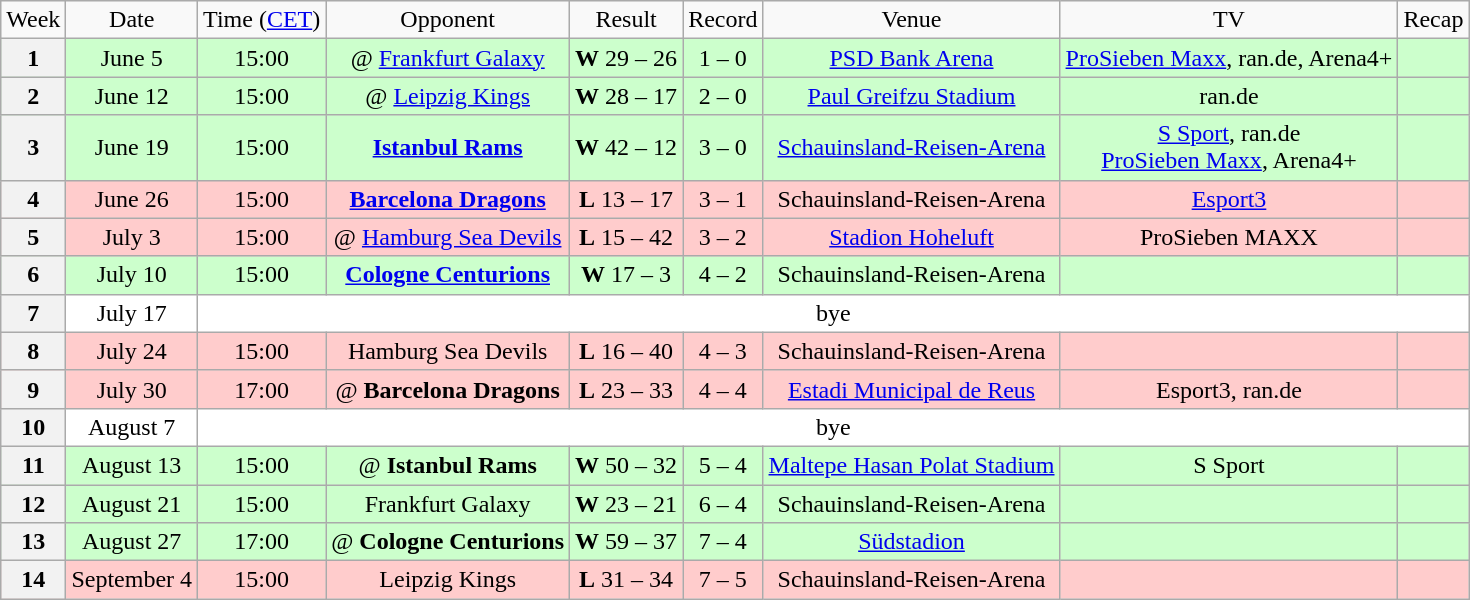<table class="wikitable" style="text-align:center">
<tr>
<td>Week</td>
<td>Date</td>
<td>Time (<a href='#'>CET</a>)</td>
<td>Opponent</td>
<td>Result</td>
<td>Record</td>
<td>Venue</td>
<td>TV</td>
<td>Recap</td>
</tr>
<tr style="background:#cfc">
<th>1</th>
<td>June 5</td>
<td>15:00</td>
<td>@ <a href='#'>Frankfurt Galaxy</a></td>
<td><strong>W</strong> 29 – 26</td>
<td>1 – 0</td>
<td><a href='#'>PSD Bank Arena</a></td>
<td><a href='#'>ProSieben Maxx</a>, ran.de, Arena4+</td>
<td></td>
</tr>
<tr style="background:#cfc">
<th>2</th>
<td>June 12</td>
<td>15:00</td>
<td>@ <a href='#'>Leipzig Kings</a></td>
<td><strong>W</strong> 28 – 17</td>
<td>2 – 0</td>
<td><a href='#'>Paul Greifzu Stadium</a></td>
<td>ran.de</td>
<td></td>
</tr>
<tr style="background:#cfc">
<th>3</th>
<td>June 19</td>
<td>15:00</td>
<td><strong><a href='#'>Istanbul Rams</a></strong></td>
<td><strong>W</strong> 42 – 12</td>
<td>3 – 0</td>
<td><a href='#'>Schauinsland-Reisen-Arena</a></td>
<td><a href='#'>S Sport</a>, ran.de<br><a href='#'>ProSieben Maxx</a>, Arena4+</td>
<td></td>
</tr>
<tr style="background:#fcc">
<th>4</th>
<td>June 26</td>
<td>15:00</td>
<td><strong><a href='#'>Barcelona Dragons</a></strong></td>
<td><strong>L</strong> 13 – 17</td>
<td>3 – 1</td>
<td>Schauinsland-Reisen-Arena</td>
<td><a href='#'>Esport3</a></td>
<td></td>
</tr>
<tr style="background:#fcc">
<th>5</th>
<td>July 3</td>
<td>15:00</td>
<td>@ <a href='#'>Hamburg Sea Devils</a></td>
<td><strong>L</strong> 15 – 42</td>
<td>3 – 2</td>
<td><a href='#'>Stadion Hoheluft</a></td>
<td>ProSieben MAXX</td>
<td></td>
</tr>
<tr style="background:#cfc">
<th>6</th>
<td>July 10</td>
<td>15:00</td>
<td><strong><a href='#'>Cologne Centurions</a></strong></td>
<td><strong>W</strong> 17 – 3</td>
<td>4 – 2</td>
<td>Schauinsland-Reisen-Arena</td>
<td></td>
<td></td>
</tr>
<tr style="background:#fff">
<th>7</th>
<td>July 17</td>
<td colspan="7">bye</td>
</tr>
<tr style="background:#fcc">
<th>8</th>
<td>July 24</td>
<td>15:00</td>
<td>Hamburg Sea Devils</td>
<td><strong>L</strong> 16 – 40</td>
<td>4 – 3</td>
<td>Schauinsland-Reisen-Arena</td>
<td></td>
<td></td>
</tr>
<tr style="background:#fcc">
<th>9</th>
<td>July 30</td>
<td>17:00</td>
<td>@ <strong>Barcelona Dragons</strong></td>
<td><strong>L</strong> 23 – 33</td>
<td>4 – 4</td>
<td><a href='#'>Estadi Municipal de Reus</a></td>
<td>Esport3, ran.de</td>
<td></td>
</tr>
<tr style="background:#fff">
<th>10</th>
<td>August 7</td>
<td colspan="7">bye</td>
</tr>
<tr style="background:#cfc">
<th>11</th>
<td>August 13</td>
<td>15:00</td>
<td>@ <strong>Istanbul Rams</strong></td>
<td><strong>W</strong> 50 – 32</td>
<td>5 – 4</td>
<td><a href='#'>Maltepe Hasan Polat Stadium</a></td>
<td>S Sport</td>
<td></td>
</tr>
<tr style="background:#cfc">
<th>12</th>
<td>August 21</td>
<td>15:00</td>
<td>Frankfurt Galaxy</td>
<td><strong>W</strong> 23 – 21</td>
<td>6 – 4</td>
<td>Schauinsland-Reisen-Arena</td>
<td></td>
<td></td>
</tr>
<tr style="background:#cfc">
<th>13</th>
<td>August 27</td>
<td>17:00</td>
<td>@ <strong>Cologne Centurions</strong></td>
<td><strong>W</strong> 59 – 37</td>
<td>7 – 4</td>
<td><a href='#'>Südstadion</a></td>
<td></td>
<td></td>
</tr>
<tr style="background:#fcc">
<th>14</th>
<td>September 4</td>
<td>15:00</td>
<td>Leipzig Kings</td>
<td><strong>L</strong> 31 – 34</td>
<td>7 – 5</td>
<td>Schauinsland-Reisen-Arena</td>
<td></td>
<td></td>
</tr>
</table>
